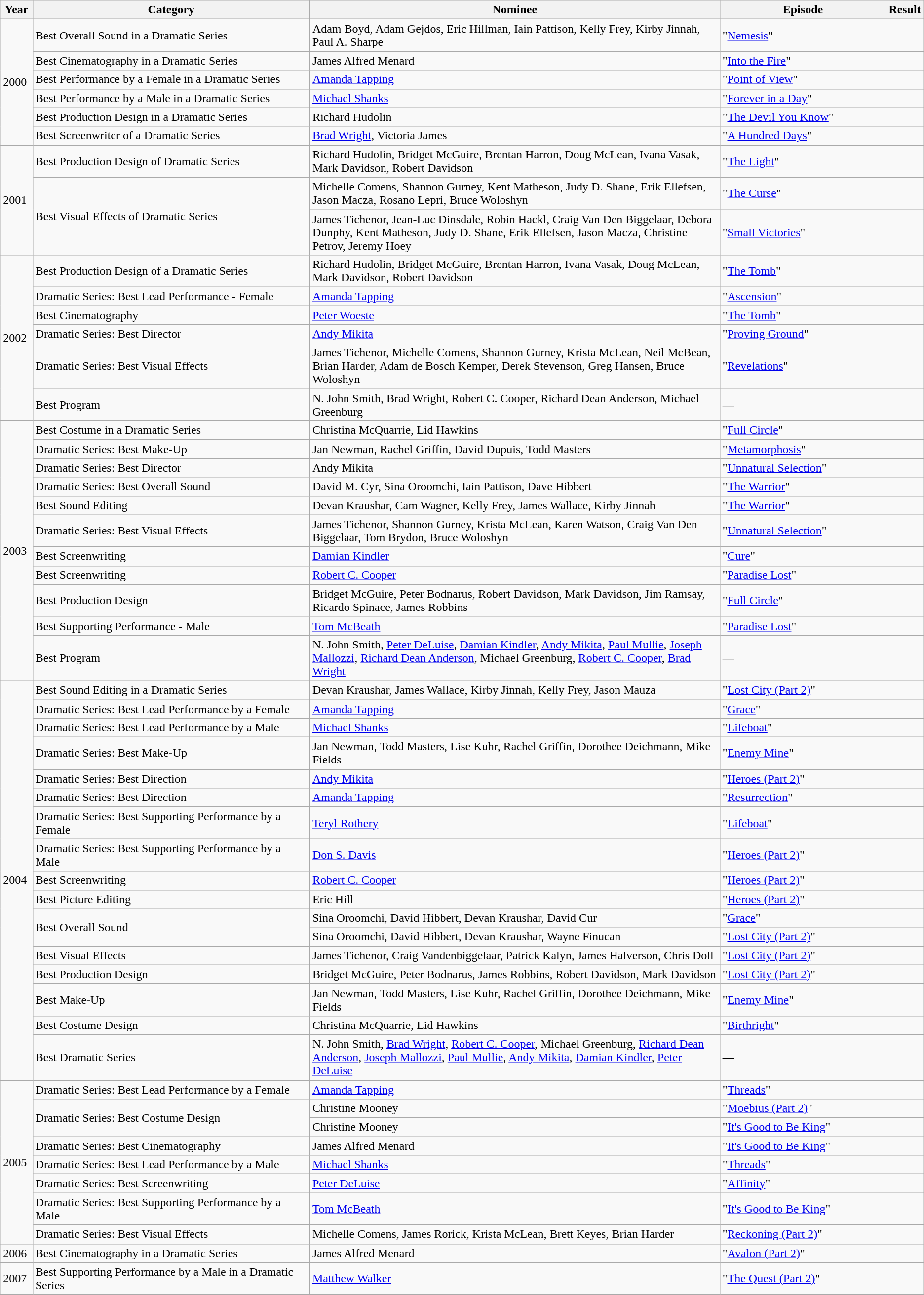<table class="wikitable">
<tr>
<th width="3.5%">Year</th>
<th width="30%">Category</th>
<th>Nominee</th>
<th width="18%">Episode</th>
<th width="3.5%">Result</th>
</tr>
<tr>
<td rowspan=6>2000</td>
<td>Best Overall Sound in a Dramatic Series</td>
<td>Adam Boyd, Adam Gejdos, Eric Hillman, Iain Pattison, Kelly Frey, Kirby Jinnah, Paul A. Sharpe</td>
<td>"<a href='#'>Nemesis</a>"</td>
<td></td>
</tr>
<tr>
<td>Best Cinematography in a Dramatic Series</td>
<td>James Alfred Menard</td>
<td>"<a href='#'>Into the Fire</a>"</td>
<td></td>
</tr>
<tr>
<td>Best Performance by a Female in a Dramatic Series</td>
<td><a href='#'>Amanda Tapping</a></td>
<td>"<a href='#'>Point of View</a>"</td>
<td></td>
</tr>
<tr>
<td>Best Performance by a Male in a Dramatic Series</td>
<td><a href='#'>Michael Shanks</a></td>
<td>"<a href='#'>Forever in a Day</a>"</td>
<td></td>
</tr>
<tr>
<td>Best Production Design in a Dramatic Series</td>
<td>Richard Hudolin</td>
<td>"<a href='#'>The Devil You Know</a>"</td>
<td></td>
</tr>
<tr>
<td>Best Screenwriter of a Dramatic Series</td>
<td><a href='#'>Brad Wright</a>, Victoria James</td>
<td>"<a href='#'>A Hundred Days</a>"</td>
<td></td>
</tr>
<tr>
<td rowspan=3>2001</td>
<td>Best Production Design of Dramatic Series</td>
<td>Richard Hudolin, Bridget McGuire, Brentan Harron, Doug McLean, Ivana Vasak, Mark Davidson, Robert Davidson</td>
<td>"<a href='#'>The Light</a>"</td>
<td></td>
</tr>
<tr>
<td rowspan=2>Best Visual Effects of Dramatic Series</td>
<td>Michelle Comens, Shannon Gurney, Kent Matheson, Judy D. Shane, Erik Ellefsen, Jason Macza, Rosano Lepri, Bruce Woloshyn</td>
<td>"<a href='#'>The Curse</a>"</td>
<td></td>
</tr>
<tr>
<td>James Tichenor, Jean-Luc Dinsdale, Robin Hackl, Craig Van Den Biggelaar, Debora Dunphy, Kent Matheson, Judy D. Shane, Erik Ellefsen, Jason Macza, Christine Petrov, Jeremy Hoey</td>
<td>"<a href='#'>Small Victories</a>"</td>
<td></td>
</tr>
<tr>
<td rowspan=6>2002</td>
<td>Best Production Design of a Dramatic Series</td>
<td>Richard Hudolin, Bridget McGuire, Brentan Harron, Ivana Vasak, Doug McLean, Mark Davidson, Robert Davidson</td>
<td>"<a href='#'>The Tomb</a>"</td>
<td></td>
</tr>
<tr>
<td>Dramatic Series: Best Lead Performance - Female</td>
<td><a href='#'>Amanda Tapping</a></td>
<td>"<a href='#'>Ascension</a>"</td>
<td></td>
</tr>
<tr>
<td>Best Cinematography</td>
<td><a href='#'>Peter Woeste</a></td>
<td>"<a href='#'>The Tomb</a>"</td>
<td></td>
</tr>
<tr>
<td>Dramatic Series: Best Director</td>
<td><a href='#'>Andy Mikita</a></td>
<td>"<a href='#'>Proving Ground</a>"</td>
<td></td>
</tr>
<tr>
<td>Dramatic Series: Best Visual Effects</td>
<td>James Tichenor, Michelle Comens, Shannon Gurney, Krista McLean, Neil McBean, Brian Harder, Adam de Bosch Kemper, Derek Stevenson, Greg Hansen, Bruce Woloshyn</td>
<td>"<a href='#'>Revelations</a>"</td>
<td></td>
</tr>
<tr>
<td>Best Program</td>
<td>N. John Smith, Brad Wright, Robert C. Cooper, Richard Dean Anderson, Michael Greenburg</td>
<td>—</td>
<td></td>
</tr>
<tr>
<td rowspan=11>2003</td>
<td>Best Costume in a Dramatic Series</td>
<td>Christina McQuarrie, Lid Hawkins</td>
<td>"<a href='#'>Full Circle</a>"</td>
<td></td>
</tr>
<tr>
<td>Dramatic Series: Best Make-Up</td>
<td>Jan Newman, Rachel Griffin, David Dupuis, Todd Masters</td>
<td>"<a href='#'>Metamorphosis</a>"</td>
<td></td>
</tr>
<tr>
<td>Dramatic Series: Best Director</td>
<td>Andy Mikita</td>
<td>"<a href='#'>Unnatural Selection</a>"</td>
<td></td>
</tr>
<tr>
<td>Dramatic Series: Best Overall Sound</td>
<td>David M. Cyr, Sina Oroomchi, Iain Pattison, Dave Hibbert</td>
<td>"<a href='#'>The Warrior</a>"</td>
<td></td>
</tr>
<tr>
<td>Best Sound Editing</td>
<td>Devan Kraushar, Cam Wagner, Kelly Frey, James Wallace, Kirby Jinnah</td>
<td>"<a href='#'>The Warrior</a>"</td>
<td></td>
</tr>
<tr>
<td>Dramatic Series: Best Visual Effects</td>
<td>James Tichenor, Shannon Gurney, Krista McLean, Karen Watson, Craig Van Den Biggelaar, Tom Brydon, Bruce Woloshyn</td>
<td>"<a href='#'>Unnatural Selection</a>"</td>
<td></td>
</tr>
<tr>
<td>Best Screenwriting</td>
<td><a href='#'>Damian Kindler</a></td>
<td>"<a href='#'>Cure</a>"</td>
<td></td>
</tr>
<tr>
<td>Best Screenwriting</td>
<td><a href='#'>Robert C. Cooper</a></td>
<td>"<a href='#'>Paradise Lost</a>"</td>
<td></td>
</tr>
<tr>
<td>Best Production Design</td>
<td>Bridget McGuire, Peter Bodnarus, Robert Davidson, Mark Davidson, Jim Ramsay, Ricardo Spinace, James Robbins</td>
<td>"<a href='#'>Full Circle</a>"</td>
<td></td>
</tr>
<tr>
<td>Best Supporting Performance - Male</td>
<td><a href='#'>Tom McBeath</a></td>
<td>"<a href='#'>Paradise Lost</a>"</td>
<td></td>
</tr>
<tr>
<td>Best Program</td>
<td>N. John Smith, <a href='#'>Peter DeLuise</a>, <a href='#'>Damian Kindler</a>, <a href='#'>Andy Mikita</a>, <a href='#'>Paul Mullie</a>, <a href='#'>Joseph Mallozzi</a>, <a href='#'>Richard Dean Anderson</a>, Michael Greenburg, <a href='#'>Robert C. Cooper</a>, <a href='#'>Brad Wright</a></td>
<td>—</td>
<td></td>
</tr>
<tr>
<td rowspan=17>2004</td>
<td>Best Sound Editing in a Dramatic Series</td>
<td>Devan Kraushar, James Wallace, Kirby Jinnah, Kelly Frey, Jason Mauza</td>
<td>"<a href='#'>Lost City (Part 2)</a>"</td>
<td></td>
</tr>
<tr>
<td>Dramatic Series: Best Lead Performance by a Female</td>
<td><a href='#'>Amanda Tapping</a></td>
<td>"<a href='#'>Grace</a>"</td>
<td></td>
</tr>
<tr>
<td>Dramatic Series: Best Lead Performance by a Male</td>
<td><a href='#'>Michael Shanks</a></td>
<td>"<a href='#'>Lifeboat</a>"</td>
<td></td>
</tr>
<tr>
<td>Dramatic Series: Best Make-Up</td>
<td>Jan Newman, Todd Masters, Lise Kuhr, Rachel Griffin, Dorothee Deichmann, Mike Fields</td>
<td>"<a href='#'>Enemy Mine</a>"</td>
<td></td>
</tr>
<tr>
<td>Dramatic Series: Best Direction</td>
<td><a href='#'>Andy Mikita</a></td>
<td>"<a href='#'>Heroes (Part 2)</a>"</td>
<td></td>
</tr>
<tr>
<td>Dramatic Series: Best Direction</td>
<td><a href='#'>Amanda Tapping</a></td>
<td>"<a href='#'>Resurrection</a>"</td>
<td></td>
</tr>
<tr>
<td>Dramatic Series: Best Supporting Performance by a Female</td>
<td><a href='#'>Teryl Rothery</a></td>
<td>"<a href='#'>Lifeboat</a>"</td>
<td></td>
</tr>
<tr>
<td>Dramatic Series: Best Supporting Performance by a Male</td>
<td><a href='#'>Don S. Davis</a></td>
<td>"<a href='#'>Heroes (Part 2)</a>"</td>
<td></td>
</tr>
<tr>
<td>Best Screenwriting</td>
<td><a href='#'>Robert C. Cooper</a></td>
<td>"<a href='#'>Heroes (Part 2)</a>"</td>
<td></td>
</tr>
<tr>
<td>Best Picture Editing</td>
<td>Eric Hill</td>
<td>"<a href='#'>Heroes (Part 2)</a>"</td>
<td></td>
</tr>
<tr>
<td rowspan=2>Best Overall Sound</td>
<td>Sina Oroomchi, David Hibbert, Devan Kraushar, David Cur</td>
<td>"<a href='#'>Grace</a>"</td>
<td></td>
</tr>
<tr>
<td>Sina Oroomchi, David Hibbert, Devan Kraushar, Wayne Finucan</td>
<td>"<a href='#'>Lost City (Part 2)</a>"</td>
<td></td>
</tr>
<tr>
<td>Best Visual Effects</td>
<td>James Tichenor, Craig Vandenbiggelaar, Patrick Kalyn, James Halverson, Chris Doll</td>
<td>"<a href='#'>Lost City (Part 2)</a>"</td>
<td></td>
</tr>
<tr>
<td>Best Production Design</td>
<td>Bridget McGuire, Peter Bodnarus, James Robbins, Robert Davidson, Mark Davidson</td>
<td>"<a href='#'>Lost City (Part 2)</a>"</td>
<td></td>
</tr>
<tr>
<td>Best Make-Up</td>
<td>Jan Newman, Todd Masters, Lise Kuhr, Rachel Griffin, Dorothee Deichmann, Mike Fields</td>
<td>"<a href='#'>Enemy Mine</a>"</td>
<td></td>
</tr>
<tr>
<td>Best Costume Design</td>
<td>Christina McQuarrie, Lid Hawkins</td>
<td>"<a href='#'>Birthright</a>"</td>
<td></td>
</tr>
<tr>
<td>Best Dramatic Series</td>
<td>N. John Smith, <a href='#'>Brad Wright</a>, <a href='#'>Robert C. Cooper</a>, Michael Greenburg, <a href='#'>Richard Dean Anderson</a>, <a href='#'>Joseph Mallozzi</a>, <a href='#'>Paul Mullie</a>, <a href='#'>Andy Mikita</a>, <a href='#'>Damian Kindler</a>, <a href='#'>Peter DeLuise</a></td>
<td>—</td>
<td></td>
</tr>
<tr>
<td rowspan=8>2005</td>
<td>Dramatic Series: Best Lead Performance by a Female</td>
<td><a href='#'>Amanda Tapping</a></td>
<td>"<a href='#'>Threads</a>"</td>
<td></td>
</tr>
<tr>
<td rowspan=2>Dramatic Series: Best Costume Design</td>
<td>Christine Mooney</td>
<td>"<a href='#'>Moebius (Part 2)</a>"</td>
<td></td>
</tr>
<tr>
<td>Christine Mooney</td>
<td>"<a href='#'>It's Good to Be King</a>"</td>
<td></td>
</tr>
<tr>
<td>Dramatic Series: Best Cinematography</td>
<td>James Alfred Menard</td>
<td>"<a href='#'>It's Good to Be King</a>"</td>
<td></td>
</tr>
<tr>
<td>Dramatic Series: Best Lead Performance by a Male</td>
<td><a href='#'>Michael Shanks</a></td>
<td>"<a href='#'>Threads</a>"</td>
<td></td>
</tr>
<tr>
<td>Dramatic Series: Best Screenwriting</td>
<td><a href='#'>Peter DeLuise</a></td>
<td>"<a href='#'>Affinity</a>"</td>
<td></td>
</tr>
<tr>
<td>Dramatic Series: Best Supporting Performance by a Male</td>
<td><a href='#'>Tom McBeath</a></td>
<td>"<a href='#'>It's Good to Be King</a>"</td>
<td></td>
</tr>
<tr>
<td>Dramatic Series: Best Visual Effects</td>
<td>Michelle Comens, James Rorick, Krista McLean, Brett Keyes, Brian Harder</td>
<td>"<a href='#'>Reckoning (Part 2)</a>"</td>
<td></td>
</tr>
<tr>
<td>2006</td>
<td>Best Cinematography in a Dramatic Series</td>
<td>James Alfred Menard</td>
<td>"<a href='#'>Avalon (Part 2)</a>"</td>
<td></td>
</tr>
<tr>
<td>2007</td>
<td>Best Supporting Performance by a Male in a Dramatic Series</td>
<td><a href='#'>Matthew Walker</a></td>
<td>"<a href='#'>The Quest (Part 2)</a>"</td>
<td></td>
</tr>
</table>
